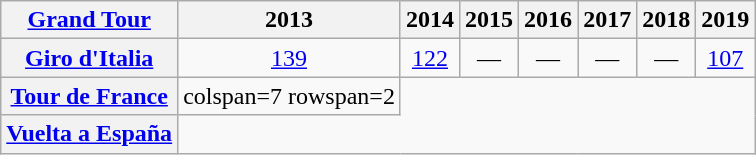<table class="wikitable plainrowheaders">
<tr>
<th scope="col"><a href='#'>Grand Tour</a></th>
<th scope="col">2013</th>
<th scope="col">2014</th>
<th scope="col">2015</th>
<th scope="col">2016</th>
<th scope="col">2017</th>
<th scope="col">2018</th>
<th scope="col">2019</th>
</tr>
<tr style="text-align:center;">
<th scope="row"> <a href='#'>Giro d'Italia</a></th>
<td><a href='#'>139</a></td>
<td><a href='#'>122</a></td>
<td>—</td>
<td>—</td>
<td>—</td>
<td>—</td>
<td><a href='#'>107</a></td>
</tr>
<tr style="text-align:center;">
<th scope="row"> <a href='#'>Tour de France</a></th>
<td>colspan=7 rowspan=2 </td>
</tr>
<tr style="text-align:center;">
<th scope="row"> <a href='#'>Vuelta a España</a></th>
</tr>
</table>
